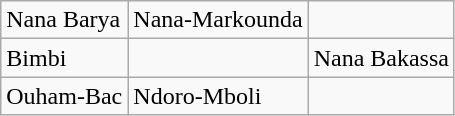<table class="wikitable">
<tr>
<td>Nana Barya</td>
<td>Nana-Markounda</td>
<td></td>
</tr>
<tr>
<td>Bimbi</td>
<td></td>
<td>Nana Bakassa</td>
</tr>
<tr>
<td>Ouham-Bac</td>
<td>Ndoro-Mboli</td>
<td></td>
</tr>
</table>
